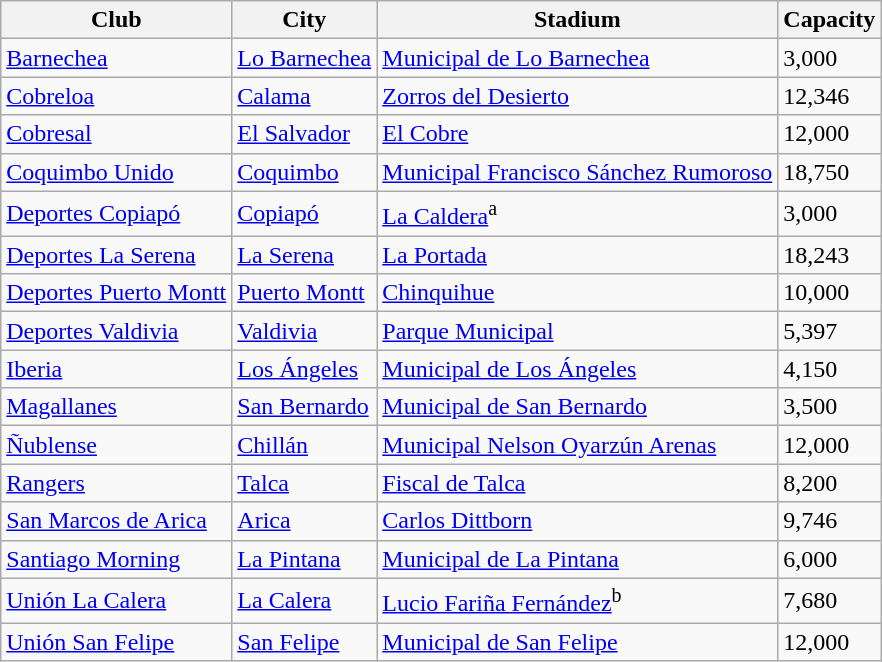<table class="wikitable sortable">
<tr>
<th>Club</th>
<th>City</th>
<th>Stadium</th>
<th>Capacity</th>
</tr>
<tr>
<td><a href='#'>Barnechea</a></td>
<td><a href='#'>Lo Barnechea</a></td>
<td><a href='#'>Municipal de Lo Barnechea</a></td>
<td>3,000</td>
</tr>
<tr>
<td><a href='#'>Cobreloa</a></td>
<td><a href='#'>Calama</a></td>
<td><a href='#'>Zorros del Desierto</a></td>
<td>12,346</td>
</tr>
<tr>
<td><a href='#'>Cobresal</a></td>
<td><a href='#'>El Salvador</a></td>
<td><a href='#'>El Cobre</a></td>
<td>12,000</td>
</tr>
<tr>
<td><a href='#'>Coquimbo Unido</a></td>
<td><a href='#'>Coquimbo</a></td>
<td><a href='#'>Municipal Francisco Sánchez Rumoroso</a></td>
<td>18,750</td>
</tr>
<tr>
<td><a href='#'>Deportes Copiapó</a></td>
<td><a href='#'>Copiapó</a></td>
<td><a href='#'>La Caldera</a><sup>a</sup></td>
<td>3,000</td>
</tr>
<tr>
<td><a href='#'>Deportes La Serena</a></td>
<td><a href='#'>La Serena</a></td>
<td><a href='#'>La Portada</a></td>
<td>18,243</td>
</tr>
<tr>
<td><a href='#'>Deportes Puerto Montt</a></td>
<td><a href='#'>Puerto Montt</a></td>
<td><a href='#'>Chinquihue</a></td>
<td>10,000</td>
</tr>
<tr>
<td><a href='#'>Deportes Valdivia</a></td>
<td><a href='#'>Valdivia</a></td>
<td><a href='#'>Parque Municipal</a></td>
<td>5,397</td>
</tr>
<tr>
<td><a href='#'>Iberia</a></td>
<td><a href='#'>Los Ángeles</a></td>
<td><a href='#'>Municipal de Los Ángeles</a></td>
<td>4,150</td>
</tr>
<tr>
<td><a href='#'>Magallanes</a></td>
<td><a href='#'>San Bernardo</a></td>
<td><a href='#'>Municipal de San Bernardo</a></td>
<td>3,500</td>
</tr>
<tr>
<td><a href='#'>Ñublense</a></td>
<td><a href='#'>Chillán</a></td>
<td><a href='#'>Municipal Nelson Oyarzún Arenas</a></td>
<td>12,000</td>
</tr>
<tr>
<td><a href='#'>Rangers</a></td>
<td><a href='#'>Talca</a></td>
<td><a href='#'>Fiscal de Talca</a></td>
<td>8,200</td>
</tr>
<tr>
<td><a href='#'>San Marcos de Arica</a></td>
<td><a href='#'>Arica</a></td>
<td><a href='#'>Carlos Dittborn</a></td>
<td>9,746</td>
</tr>
<tr>
<td><a href='#'>Santiago Morning</a></td>
<td><a href='#'>La Pintana</a></td>
<td><a href='#'>Municipal de La Pintana</a></td>
<td>6,000</td>
</tr>
<tr>
<td><a href='#'>Unión La Calera</a></td>
<td><a href='#'>La Calera</a></td>
<td><a href='#'>Lucio Fariña Fernández</a><sup>b</sup></td>
<td>7,680</td>
</tr>
<tr>
<td><a href='#'>Unión San Felipe</a></td>
<td><a href='#'>San Felipe</a></td>
<td><a href='#'>Municipal de San Felipe</a></td>
<td>12,000</td>
</tr>
</table>
